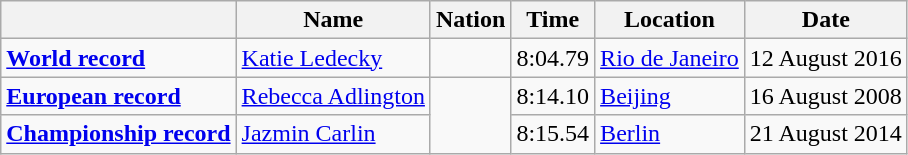<table class=wikitable>
<tr>
<th></th>
<th>Name</th>
<th>Nation</th>
<th>Time</th>
<th>Location</th>
<th>Date</th>
</tr>
<tr>
<td><strong><a href='#'>World record</a></strong></td>
<td><a href='#'>Katie Ledecky</a></td>
<td></td>
<td>8:04.79</td>
<td><a href='#'>Rio de Janeiro</a></td>
<td>12 August 2016</td>
</tr>
<tr>
<td><strong><a href='#'>European record</a></strong></td>
<td><a href='#'>Rebecca Adlington</a></td>
<td rowspan=2></td>
<td>8:14.10</td>
<td><a href='#'>Beijing</a></td>
<td>16 August 2008</td>
</tr>
<tr>
<td><strong><a href='#'>Championship record</a></strong></td>
<td><a href='#'>Jazmin Carlin</a></td>
<td>8:15.54</td>
<td><a href='#'>Berlin</a></td>
<td>21 August 2014</td>
</tr>
</table>
